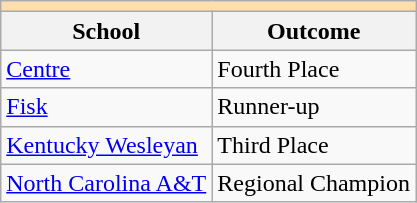<table class="wikitable" style="float:left; margin-right:1em;">
<tr>
<th colspan="3" style="background:#ffdead;"></th>
</tr>
<tr>
<th>School</th>
<th>Outcome</th>
</tr>
<tr>
<td><a href='#'>Centre</a></td>
<td>Fourth Place</td>
</tr>
<tr>
<td><a href='#'>Fisk</a></td>
<td>Runner-up</td>
</tr>
<tr>
<td><a href='#'>Kentucky Wesleyan</a></td>
<td>Third Place</td>
</tr>
<tr>
<td><a href='#'>North Carolina A&T</a></td>
<td>Regional Champion</td>
</tr>
</table>
